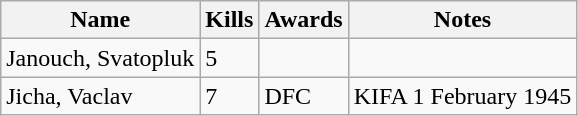<table class=wikitable>
<tr>
<th>Name</th>
<th>Kills</th>
<th>Awards</th>
<th>Notes</th>
</tr>
<tr>
<td>Janouch, Svatopluk</td>
<td>5</td>
<td></td>
<td></td>
</tr>
<tr>
<td>Jicha, Vaclav</td>
<td>7</td>
<td>DFC</td>
<td>KIFA 1 February 1945</td>
</tr>
</table>
